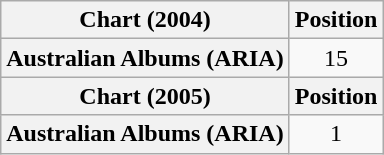<table class="wikitable sortable plainrowheaders" style="text-align:center">
<tr>
<th scope="col">Chart (2004)</th>
<th scope="col">Position</th>
</tr>
<tr>
<th scope="row">Australian Albums (ARIA)</th>
<td>15</td>
</tr>
<tr>
<th scope="col">Chart (2005)</th>
<th scope="col">Position</th>
</tr>
<tr>
<th scope="row">Australian Albums (ARIA)</th>
<td>1</td>
</tr>
</table>
